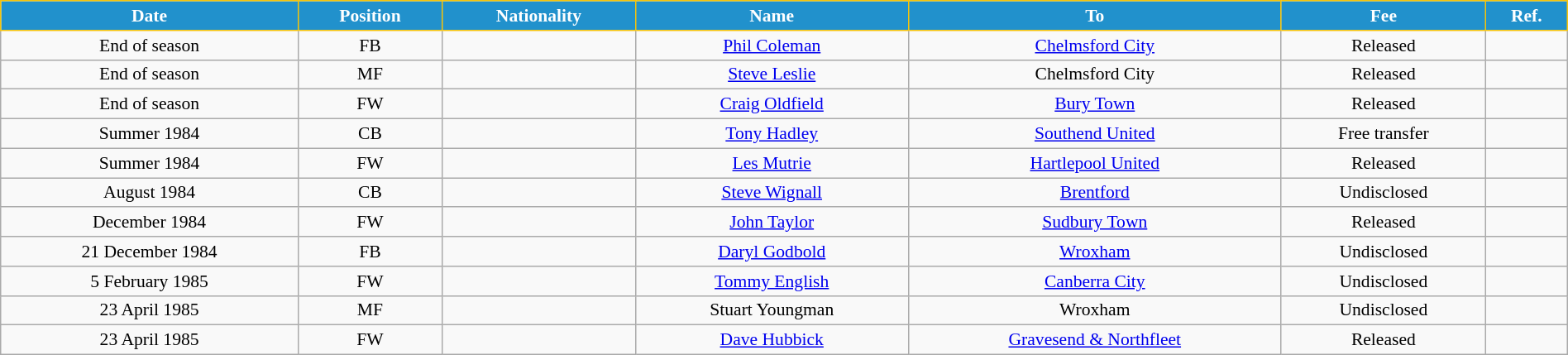<table class="wikitable" style="text-align:center; font-size:90%; width:100%;">
<tr>
<th style="background:#2191CC; color:white; border:1px solid #F7C408; text-align:center;">Date</th>
<th style="background:#2191CC; color:white; border:1px solid #F7C408; text-align:center;">Position</th>
<th style="background:#2191CC; color:white; border:1px solid #F7C408; text-align:center;">Nationality</th>
<th style="background:#2191CC; color:white; border:1px solid #F7C408; text-align:center;">Name</th>
<th style="background:#2191CC; color:white; border:1px solid #F7C408; text-align:center;">To</th>
<th style="background:#2191CC; color:white; border:1px solid #F7C408; text-align:center;">Fee</th>
<th style="background:#2191CC; color:white; border:1px solid #F7C408; text-align:center;">Ref.</th>
</tr>
<tr>
<td>End of season</td>
<td>FB</td>
<td></td>
<td><a href='#'>Phil Coleman</a></td>
<td> <a href='#'>Chelmsford City</a></td>
<td>Released</td>
<td></td>
</tr>
<tr>
<td>End of season</td>
<td>MF</td>
<td></td>
<td><a href='#'>Steve Leslie</a></td>
<td> Chelmsford City</td>
<td>Released</td>
<td></td>
</tr>
<tr>
<td>End of season</td>
<td>FW</td>
<td></td>
<td><a href='#'>Craig Oldfield</a></td>
<td> <a href='#'>Bury Town</a></td>
<td>Released</td>
<td></td>
</tr>
<tr>
<td>Summer 1984</td>
<td>CB</td>
<td></td>
<td><a href='#'>Tony Hadley</a></td>
<td> <a href='#'>Southend United</a></td>
<td>Free transfer</td>
<td></td>
</tr>
<tr>
<td>Summer 1984</td>
<td>FW</td>
<td></td>
<td><a href='#'>Les Mutrie</a></td>
<td> <a href='#'>Hartlepool United</a></td>
<td>Released</td>
<td></td>
</tr>
<tr>
<td>August 1984</td>
<td>CB</td>
<td></td>
<td><a href='#'>Steve Wignall</a></td>
<td> <a href='#'>Brentford</a></td>
<td>Undisclosed</td>
<td></td>
</tr>
<tr>
<td>December 1984</td>
<td>FW</td>
<td></td>
<td><a href='#'>John Taylor</a></td>
<td> <a href='#'>Sudbury Town</a></td>
<td>Released</td>
<td></td>
</tr>
<tr>
<td>21 December 1984</td>
<td>FB</td>
<td></td>
<td><a href='#'>Daryl Godbold</a></td>
<td> <a href='#'>Wroxham</a></td>
<td>Undisclosed</td>
<td></td>
</tr>
<tr>
<td>5 February 1985</td>
<td>FW</td>
<td></td>
<td><a href='#'>Tommy English</a></td>
<td> <a href='#'>Canberra City</a></td>
<td>Undisclosed</td>
<td></td>
</tr>
<tr>
<td>23 April 1985</td>
<td>MF</td>
<td></td>
<td>Stuart Youngman</td>
<td> Wroxham</td>
<td>Undisclosed</td>
<td></td>
</tr>
<tr>
<td>23 April 1985</td>
<td>FW</td>
<td></td>
<td><a href='#'>Dave Hubbick</a></td>
<td> <a href='#'>Gravesend & Northfleet</a></td>
<td>Released</td>
<td></td>
</tr>
</table>
